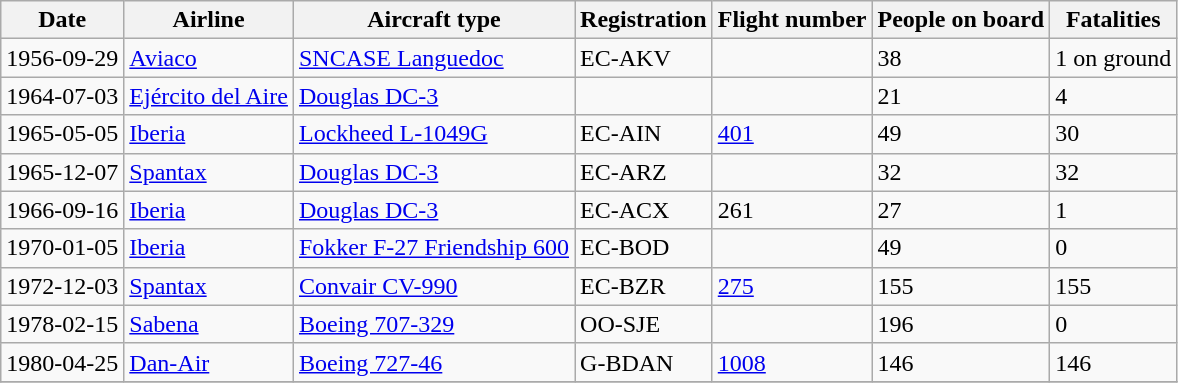<table class="wikitable">
<tr>
<th>Date</th>
<th>Airline</th>
<th>Aircraft type</th>
<th>Registration</th>
<th>Flight number</th>
<th>People on board</th>
<th>Fatalities</th>
</tr>
<tr>
<td>1956-09-29</td>
<td><a href='#'>Aviaco</a></td>
<td><a href='#'>SNCASE Languedoc</a></td>
<td>EC-AKV</td>
<td></td>
<td>38</td>
<td>1 on ground</td>
</tr>
<tr>
<td>1964-07-03</td>
<td><a href='#'>Ejército del Aire</a></td>
<td><a href='#'>Douglas DC-3</a></td>
<td></td>
<td></td>
<td>21</td>
<td>4</td>
</tr>
<tr>
<td>1965-05-05</td>
<td><a href='#'>Iberia</a></td>
<td><a href='#'>Lockheed L-1049G</a></td>
<td>EC-AIN</td>
<td><a href='#'>401</a></td>
<td>49</td>
<td>30</td>
</tr>
<tr>
<td>1965-12-07</td>
<td><a href='#'>Spantax</a></td>
<td><a href='#'>Douglas DC-3</a></td>
<td>EC-ARZ</td>
<td></td>
<td>32</td>
<td>32</td>
</tr>
<tr>
<td>1966-09-16</td>
<td><a href='#'>Iberia</a></td>
<td><a href='#'>Douglas DC-3</a></td>
<td>EC-ACX</td>
<td>261</td>
<td>27</td>
<td>1</td>
</tr>
<tr>
<td>1970-01-05</td>
<td><a href='#'>Iberia</a></td>
<td><a href='#'>Fokker F-27 Friendship 600</a></td>
<td>EC-BOD</td>
<td></td>
<td>49</td>
<td>0</td>
</tr>
<tr>
<td>1972-12-03</td>
<td><a href='#'>Spantax</a></td>
<td><a href='#'>Convair CV-990</a></td>
<td>EC-BZR</td>
<td><a href='#'>275</a></td>
<td>155</td>
<td>155</td>
</tr>
<tr>
<td>1978-02-15</td>
<td><a href='#'>Sabena</a></td>
<td><a href='#'>Boeing 707-329</a></td>
<td>OO-SJE</td>
<td></td>
<td>196</td>
<td>0</td>
</tr>
<tr>
<td>1980-04-25</td>
<td><a href='#'>Dan-Air</a></td>
<td><a href='#'>Boeing 727-46</a></td>
<td>G-BDAN</td>
<td><a href='#'>1008</a></td>
<td>146</td>
<td>146</td>
</tr>
<tr>
</tr>
</table>
